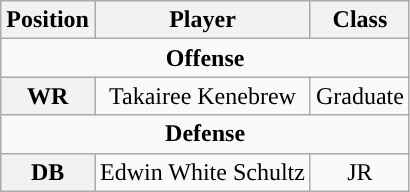<table class="wikitable">
<tr>
<th>Position</th>
<th>Player</th>
<th>Class</th>
</tr>
<tr>
<td colspan="4" style="text-align:center; "><strong>Offense</strong></td>
</tr>
<tr style="text-align:center;">
<th rowspan="1">WR</th>
<td>Takairee Kenebrew</td>
<td> Graduate</td>
</tr>
<tr>
<td colspan="4" style="text-align:center; "><strong>Defense</strong></td>
</tr>
<tr style="text-align:center;">
<th rowspan="1">DB</th>
<td>Edwin White Schultz</td>
<td> JR</td>
</tr>
</table>
